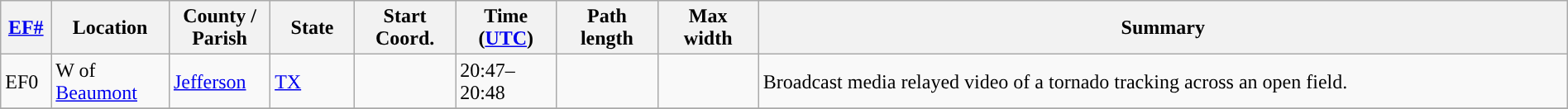<table class="wikitable sortable" style="width:100%;">
<tr>
<th scope="col" style="width:3%; text-align:center;"><a href='#'>EF#</a></th>
<th scope="col" style="width:7%; text-align:center;" class="unsortable">Location</th>
<th scope="col" style="width:6%; text-align:center;" class="unsortable">County / Parish</th>
<th scope="col" style="width:5%; text-align:center;">State</th>
<th scope="col" style="width:6%; text-align:center;">Start Coord.</th>
<th scope="col" style="width:6%; text-align:center;">Time (<a href='#'>UTC</a>)</th>
<th scope="col" style="width:6%; text-align:center;">Path length</th>
<th scope="col" style="width:6%; text-align:center;">Max width</th>
<th scope="col" class="unsortable" style="width:48%; text-align:center;">Summary</th>
</tr>
<tr>
<td>EF0</td>
<td>W of <a href='#'>Beaumont</a></td>
<td><a href='#'>Jefferson</a></td>
<td><a href='#'>TX</a></td>
<td></td>
<td>20:47–20:48</td>
<td></td>
<td></td>
<td>Broadcast media relayed video of a tornado tracking across an open field.</td>
</tr>
<tr>
</tr>
</table>
